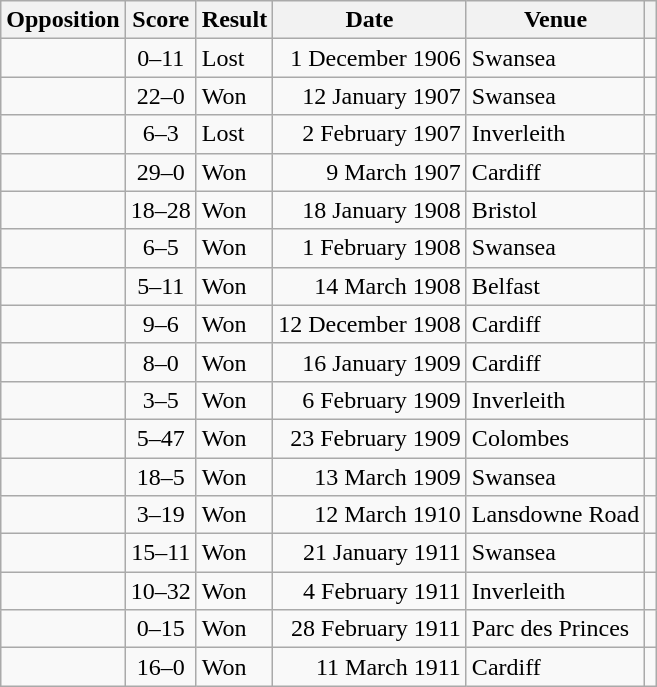<table class="wikitable sortable">
<tr>
<th scope="col">Opposition</th>
<th scope="col">Score</th>
<th scope="col">Result</th>
<th scope="col">Date</th>
<th scope="col">Venue</th>
<th scope="col" class="unsortable"></th>
</tr>
<tr>
<td></td>
<td align="center">0–11</td>
<td>Lost</td>
<td align=right>1 December 1906</td>
<td>Swansea</td>
<td></td>
</tr>
<tr>
<td></td>
<td align="center">22–0</td>
<td>Won</td>
<td align=right>12 January 1907</td>
<td>Swansea</td>
<td></td>
</tr>
<tr>
<td></td>
<td align="center">6–3</td>
<td>Lost</td>
<td align=right>2 February 1907</td>
<td>Inverleith</td>
<td></td>
</tr>
<tr>
<td></td>
<td align="center">29–0</td>
<td>Won</td>
<td align=right>9 March 1907</td>
<td>Cardiff</td>
<td></td>
</tr>
<tr>
<td></td>
<td align="center">18–28</td>
<td>Won</td>
<td align=right>18 January 1908</td>
<td>Bristol</td>
<td></td>
</tr>
<tr>
<td></td>
<td align="center">6–5</td>
<td>Won</td>
<td align=right>1 February 1908</td>
<td>Swansea</td>
<td></td>
</tr>
<tr>
<td></td>
<td align="center">5–11</td>
<td>Won</td>
<td align=right>14 March 1908</td>
<td>Belfast</td>
<td></td>
</tr>
<tr>
<td></td>
<td align="center">9–6</td>
<td>Won</td>
<td align=right>12 December 1908</td>
<td>Cardiff</td>
<td></td>
</tr>
<tr>
<td></td>
<td align="center">8–0</td>
<td>Won</td>
<td align=right>16 January 1909</td>
<td>Cardiff</td>
<td></td>
</tr>
<tr>
<td></td>
<td align="center">3–5</td>
<td>Won</td>
<td align=right>6 February 1909</td>
<td>Inverleith</td>
<td></td>
</tr>
<tr>
<td></td>
<td align="center">5–47</td>
<td>Won</td>
<td align=right>23 February 1909</td>
<td>Colombes</td>
<td></td>
</tr>
<tr>
<td></td>
<td align="center">18–5</td>
<td>Won</td>
<td align=right>13 March 1909</td>
<td>Swansea</td>
<td></td>
</tr>
<tr>
<td></td>
<td align="center">3–19</td>
<td>Won</td>
<td align=right>12 March 1910</td>
<td>Lansdowne Road</td>
<td></td>
</tr>
<tr>
<td></td>
<td align="center">15–11</td>
<td>Won</td>
<td align=right>21 January 1911</td>
<td>Swansea</td>
<td></td>
</tr>
<tr>
<td></td>
<td align="center">10–32</td>
<td>Won</td>
<td align=right>4 February 1911</td>
<td>Inverleith</td>
<td></td>
</tr>
<tr>
<td></td>
<td align="center">0–15</td>
<td>Won</td>
<td align=right>28 February 1911</td>
<td>Parc des Princes</td>
<td></td>
</tr>
<tr>
<td></td>
<td align="center">16–0</td>
<td>Won</td>
<td align=right>11 March 1911</td>
<td>Cardiff</td>
<td></td>
</tr>
</table>
